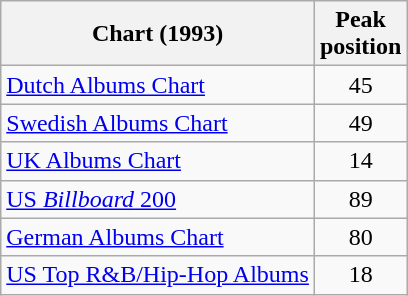<table class="wikitable sortable" style="text-align:center;">
<tr>
<th>Chart (1993)</th>
<th>Peak<br>position</th>
</tr>
<tr>
<td align="left"><a href='#'>Dutch Albums Chart</a></td>
<td>45</td>
</tr>
<tr>
<td align="left"><a href='#'>Swedish Albums Chart</a></td>
<td>49</td>
</tr>
<tr>
<td align="left"><a href='#'>UK Albums Chart</a></td>
<td>14</td>
</tr>
<tr>
<td align="left"><a href='#'>US <em>Billboard</em> 200</a></td>
<td>89</td>
</tr>
<tr>
<td align="left"><a href='#'>German Albums Chart</a></td>
<td>80</td>
</tr>
<tr>
<td align="left"><a href='#'>US Top R&B/Hip-Hop Albums</a></td>
<td>18</td>
</tr>
</table>
